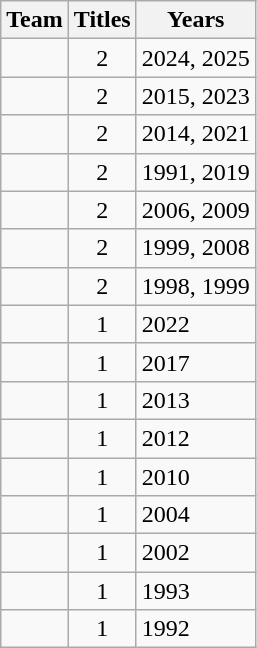<table class="wikitable sortable" style="text-align:center">
<tr>
<th>Team</th>
<th>Titles</th>
<th>Years</th>
</tr>
<tr>
<td style=><strong></strong></td>
<td>2</td>
<td align=left>2024, 2025</td>
</tr>
<tr>
<td style=><strong></strong></td>
<td>2</td>
<td align=left>2015, 2023</td>
</tr>
<tr>
<td style=><strong></strong></td>
<td>2</td>
<td align=left>2014, 2021</td>
</tr>
<tr>
<td style=><strong></strong></td>
<td>2</td>
<td align=left>1991, 2019</td>
</tr>
<tr>
<td style=><strong></strong></td>
<td>2</td>
<td align=left>2006, 2009</td>
</tr>
<tr>
<td style=><strong></strong></td>
<td>2</td>
<td align=left>1999, 2008</td>
</tr>
<tr>
<td style=><strong></strong></td>
<td>2</td>
<td align=left>1998, 1999</td>
</tr>
<tr>
<td style=><strong></strong></td>
<td>1</td>
<td align=left>2022</td>
</tr>
<tr>
<td style=><strong></strong></td>
<td>1</td>
<td align=left>2017</td>
</tr>
<tr>
<td style=><strong></strong></td>
<td>1</td>
<td align=left>2013</td>
</tr>
<tr>
<td style=><strong></strong></td>
<td>1</td>
<td align=left>2012</td>
</tr>
<tr>
<td style=><strong></strong></td>
<td>1</td>
<td align=left>2010</td>
</tr>
<tr>
<td style=><strong></strong></td>
<td>1</td>
<td align=left>2004</td>
</tr>
<tr>
<td style=><strong></strong></td>
<td>1</td>
<td align=left>2002</td>
</tr>
<tr>
<td style=><strong></strong></td>
<td>1</td>
<td align=left>1993</td>
</tr>
<tr>
<td style=><strong></strong></td>
<td>1</td>
<td align=left>1992</td>
</tr>
</table>
